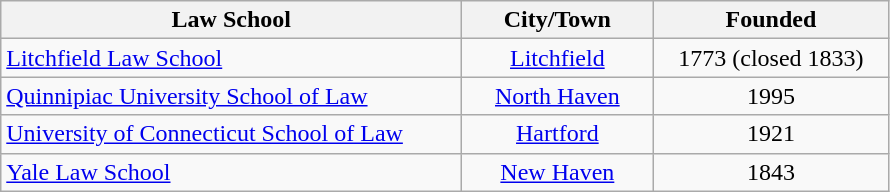<table class="wikitable">
<tr>
<th width=300>Law School</th>
<th width=120>City/Town</th>
<th width = 150>Founded</th>
</tr>
<tr>
<td><a href='#'>Litchfield Law School</a></td>
<td style="text-align:center;"><a href='#'>Litchfield</a></td>
<td style="text-align:center;">1773 (closed 1833)</td>
</tr>
<tr>
<td><a href='#'>Quinnipiac University School of Law</a></td>
<td style="text-align:center;"><a href='#'>North Haven</a></td>
<td style="text-align:center;">1995</td>
</tr>
<tr>
<td><a href='#'>University of Connecticut School of Law</a></td>
<td style="text-align:center;"><a href='#'>Hartford</a></td>
<td style="text-align:center;">1921</td>
</tr>
<tr>
<td><a href='#'>Yale Law School</a></td>
<td style="text-align:center;"><a href='#'>New Haven</a></td>
<td style="text-align:center;">1843</td>
</tr>
</table>
